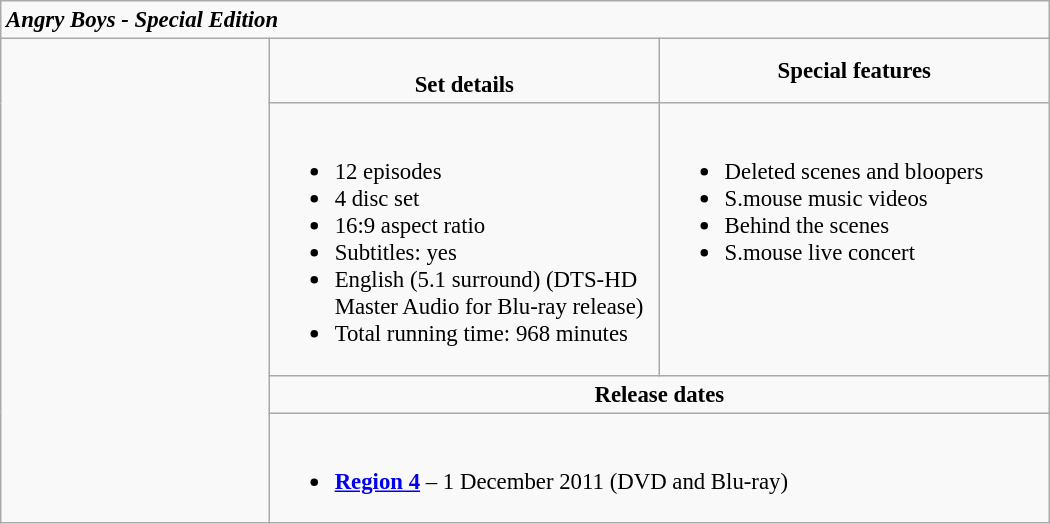<table class="wikitable" width="700" style="font-size: 95%;">
<tr>
<td colspan="3"><strong><em>Angry Boys - Special Edition</em></strong></td>
</tr>
<tr>
<td rowspan="7" align="center" width="170"></td>
<td width="250" align="center" colspan="1"><br><strong>Set details</strong></td>
<td width="250" align="center" colspan="1"><strong>Special features</strong></td>
</tr>
<tr valign="top">
<td colspan="1" align="left" width="250"><br><ul><li>12 episodes</li><li>4 disc set</li><li>16:9 aspect ratio</li><li>Subtitles: yes</li><li>English (5.1 surround) (DTS-HD Master Audio for Blu-ray release)</li><li>Total running time: 968 minutes</li></ul></td>
<td colspan="1" align="left" width="250"><br><ul><li>Deleted scenes and bloopers</li><li>S.mouse music videos</li><li>Behind the scenes</li><li>S.mouse live concert</li></ul></td>
</tr>
<tr>
<td colspan="3" align="center"><strong>Release dates</strong></td>
</tr>
<tr>
<td colspan="2"><br><ul><li><strong><a href='#'>Region 4</a></strong> – 1 December 2011 (DVD and Blu-ray)</li></ul></td>
</tr>
</table>
